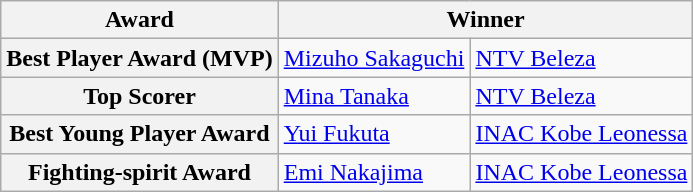<table class="wikitable">
<tr>
<th>Award</th>
<th colspan=3>Winner</th>
</tr>
<tr>
<th>Best Player Award (MVP)</th>
<td> <a href='#'>Mizuho Sakaguchi</a></td>
<td><a href='#'>NTV Beleza</a></td>
</tr>
<tr>
<th>Top Scorer</th>
<td> <a href='#'>Mina Tanaka</a></td>
<td><a href='#'>NTV Beleza</a></td>
</tr>
<tr>
<th>Best Young Player Award</th>
<td> <a href='#'>Yui Fukuta</a></td>
<td><a href='#'>INAC Kobe Leonessa</a></td>
</tr>
<tr>
<th>Fighting-spirit Award</th>
<td> <a href='#'>Emi Nakajima</a></td>
<td><a href='#'>INAC Kobe Leonessa</a></td>
</tr>
</table>
